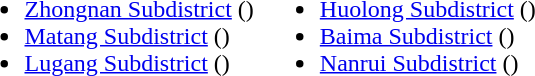<table>
<tr>
<td valign="top"><br><ul><li><a href='#'>Zhongnan Subdistrict</a> ()</li><li><a href='#'>Matang Subdistrict</a> ()</li><li><a href='#'>Lugang Subdistrict</a> ()</li></ul></td>
<td valign="top"><br><ul><li><a href='#'>Huolong Subdistrict</a> ()</li><li><a href='#'>Baima Subdistrict</a> ()</li><li><a href='#'>Nanrui Subdistrict</a> ()</li></ul></td>
</tr>
</table>
